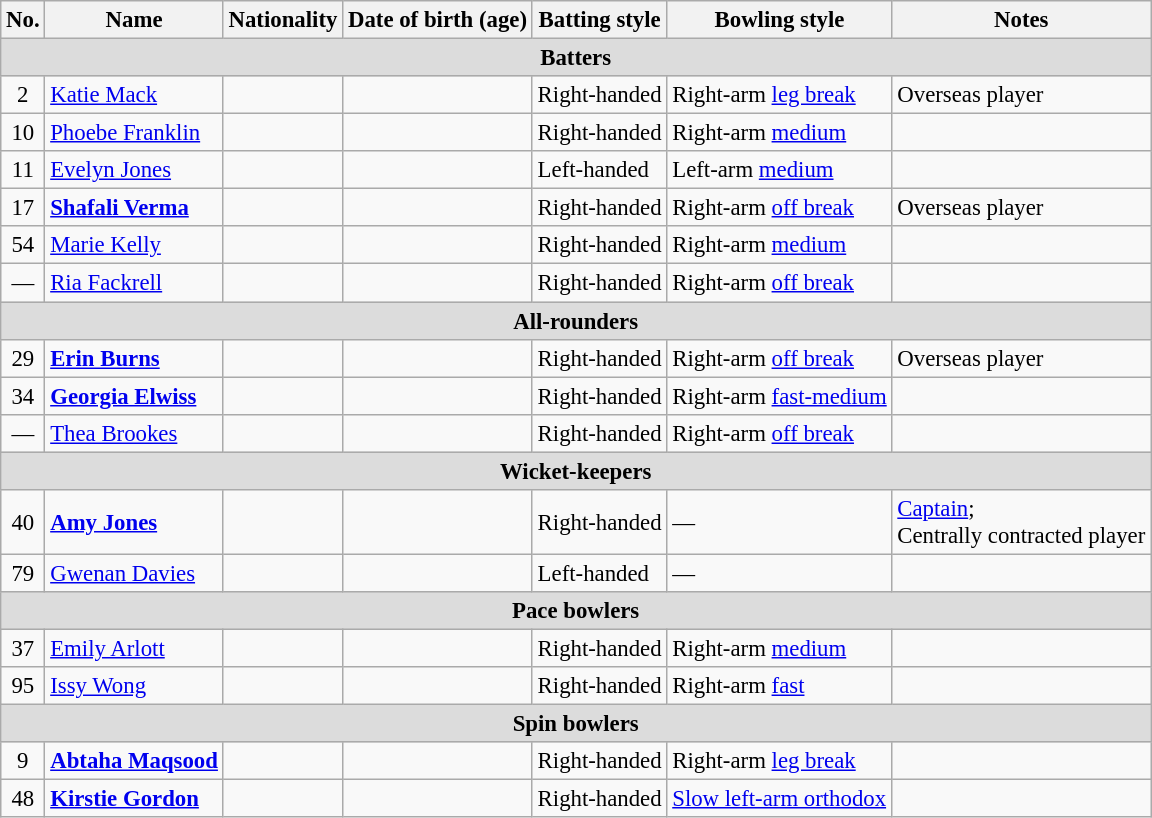<table class="wikitable" style="font-size:95%;">
<tr>
<th>No.</th>
<th>Name</th>
<th>Nationality</th>
<th>Date of birth (age)</th>
<th>Batting style</th>
<th>Bowling style</th>
<th>Notes</th>
</tr>
<tr>
<th colspan="7" style="background: #DCDCDC" align=right>Batters</th>
</tr>
<tr>
<td style="text-align:center">2</td>
<td><a href='#'>Katie Mack</a></td>
<td></td>
<td></td>
<td>Right-handed</td>
<td>Right-arm <a href='#'>leg break</a></td>
<td>Overseas player</td>
</tr>
<tr>
<td style="text-align:center">10</td>
<td><a href='#'>Phoebe Franklin</a></td>
<td></td>
<td></td>
<td>Right-handed</td>
<td>Right-arm <a href='#'>medium</a></td>
<td></td>
</tr>
<tr>
<td style="text-align:center">11</td>
<td><a href='#'>Evelyn Jones</a></td>
<td></td>
<td></td>
<td>Left-handed</td>
<td>Left-arm <a href='#'>medium</a></td>
<td></td>
</tr>
<tr>
<td style="text-align:center">17</td>
<td><strong><a href='#'>Shafali Verma</a></strong></td>
<td></td>
<td></td>
<td>Right-handed</td>
<td>Right-arm <a href='#'>off break</a></td>
<td>Overseas player</td>
</tr>
<tr>
<td style="text-align:center">54</td>
<td><a href='#'>Marie Kelly</a></td>
<td></td>
<td></td>
<td>Right-handed</td>
<td>Right-arm <a href='#'>medium</a></td>
<td></td>
</tr>
<tr>
<td style="text-align:center">—</td>
<td><a href='#'>Ria Fackrell</a></td>
<td></td>
<td></td>
<td>Right-handed</td>
<td>Right-arm <a href='#'>off break</a></td>
<td></td>
</tr>
<tr>
<th colspan="7" style="background: #DCDCDC" align=right>All-rounders</th>
</tr>
<tr>
<td style="text-align:center">29</td>
<td><strong><a href='#'>Erin Burns</a></strong></td>
<td></td>
<td></td>
<td>Right-handed</td>
<td>Right-arm <a href='#'>off break</a></td>
<td>Overseas player</td>
</tr>
<tr>
<td style="text-align:center">34</td>
<td><strong><a href='#'>Georgia Elwiss</a></strong></td>
<td></td>
<td></td>
<td>Right-handed</td>
<td>Right-arm <a href='#'>fast-medium</a></td>
<td></td>
</tr>
<tr>
<td style="text-align:center">—</td>
<td><a href='#'>Thea Brookes</a></td>
<td></td>
<td></td>
<td>Right-handed</td>
<td>Right-arm <a href='#'>off break</a></td>
<td></td>
</tr>
<tr>
<th colspan="7" style="background: #DCDCDC" align=right>Wicket-keepers</th>
</tr>
<tr>
<td style="text-align:center">40</td>
<td><strong><a href='#'>Amy Jones</a></strong></td>
<td></td>
<td></td>
<td>Right-handed</td>
<td>—</td>
<td><a href='#'>Captain</a>; <br>Centrally contracted player</td>
</tr>
<tr>
<td style="text-align:center">79</td>
<td><a href='#'>Gwenan Davies</a></td>
<td></td>
<td></td>
<td>Left-handed</td>
<td>—</td>
<td></td>
</tr>
<tr>
<th colspan="7" style="background: #DCDCDC" align=right>Pace bowlers</th>
</tr>
<tr>
<td style="text-align:center">37</td>
<td><a href='#'>Emily Arlott</a></td>
<td></td>
<td></td>
<td>Right-handed</td>
<td>Right-arm <a href='#'>medium</a></td>
<td></td>
</tr>
<tr>
<td style="text-align:center">95</td>
<td><a href='#'>Issy Wong</a></td>
<td></td>
<td></td>
<td>Right-handed</td>
<td>Right-arm <a href='#'>fast</a></td>
<td></td>
</tr>
<tr>
<th colspan="7" style="background: #DCDCDC" align=right>Spin bowlers</th>
</tr>
<tr>
<td style="text-align:center">9</td>
<td><strong><a href='#'>Abtaha Maqsood</a></strong></td>
<td></td>
<td></td>
<td>Right-handed</td>
<td>Right-arm <a href='#'>leg break</a></td>
<td></td>
</tr>
<tr>
<td style="text-align:center">48</td>
<td><strong><a href='#'>Kirstie Gordon</a></strong></td>
<td></td>
<td></td>
<td>Right-handed</td>
<td><a href='#'>Slow left-arm orthodox</a></td>
<td></td>
</tr>
</table>
